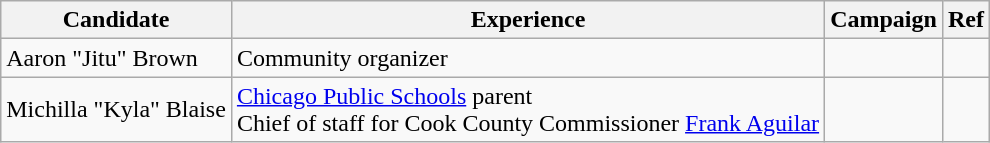<table class="wikitable">
<tr>
<th>Candidate</th>
<th>Experience</th>
<th>Campaign</th>
<th>Ref</th>
</tr>
<tr>
<td>Aaron "Jitu" Brown</td>
<td>Community organizer</td>
<td></td>
<td></td>
</tr>
<tr>
<td>Michilla "Kyla" Blaise</td>
<td><a href='#'>Chicago Public Schools</a> parent<br>Chief of staff for Cook County Commissioner <a href='#'>Frank Aguilar</a></td>
<td></td>
<td></td>
</tr>
</table>
